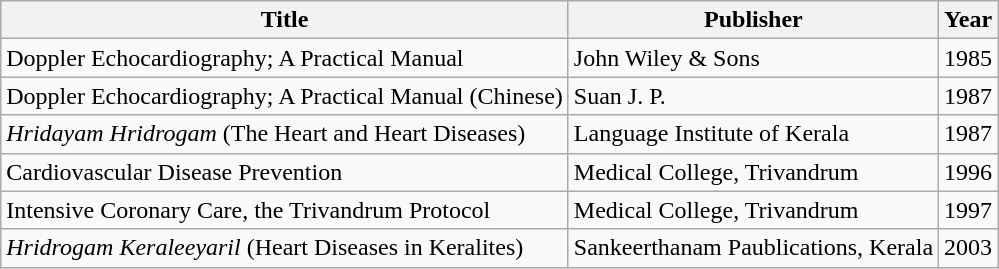<table class="wikitable">
<tr>
<th>Title</th>
<th>Publisher</th>
<th>Year</th>
</tr>
<tr>
<td>Doppler Echocardiography; A Practical Manual</td>
<td>John Wiley & Sons</td>
<td>1985</td>
</tr>
<tr>
<td>Doppler Echocardiography; A Practical Manual (Chinese)</td>
<td>Suan J. P.</td>
<td>1987</td>
</tr>
<tr>
<td><em>Hridayam Hridrogam</em> (The Heart and Heart Diseases)</td>
<td>Language Institute of Kerala</td>
<td>1987</td>
</tr>
<tr>
<td>Cardiovascular Disease Prevention</td>
<td>Medical College, Trivandrum</td>
<td>1996</td>
</tr>
<tr>
<td>Intensive Coronary Care, the Trivandrum Protocol</td>
<td>Medical College, Trivandrum</td>
<td>1997</td>
</tr>
<tr>
<td><em>Hridrogam Keraleeyaril</em> (Heart Diseases in Keralites)</td>
<td>Sankeerthanam Paublications, Kerala</td>
<td>2003</td>
</tr>
</table>
